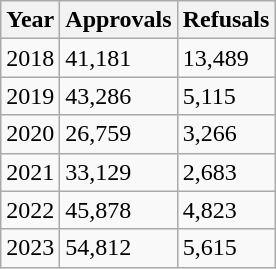<table class="wikitable">
<tr>
<th>Year</th>
<th>Approvals</th>
<th>Refusals</th>
</tr>
<tr>
<td>2018</td>
<td>41,181</td>
<td>13,489</td>
</tr>
<tr>
<td>2019</td>
<td>43,286</td>
<td>5,115</td>
</tr>
<tr>
<td>2020</td>
<td>26,759</td>
<td>3,266</td>
</tr>
<tr>
<td>2021</td>
<td>33,129</td>
<td>2,683</td>
</tr>
<tr>
<td>2022</td>
<td>45,878</td>
<td>4,823</td>
</tr>
<tr>
<td>2023</td>
<td>54,812</td>
<td>5,615</td>
</tr>
</table>
